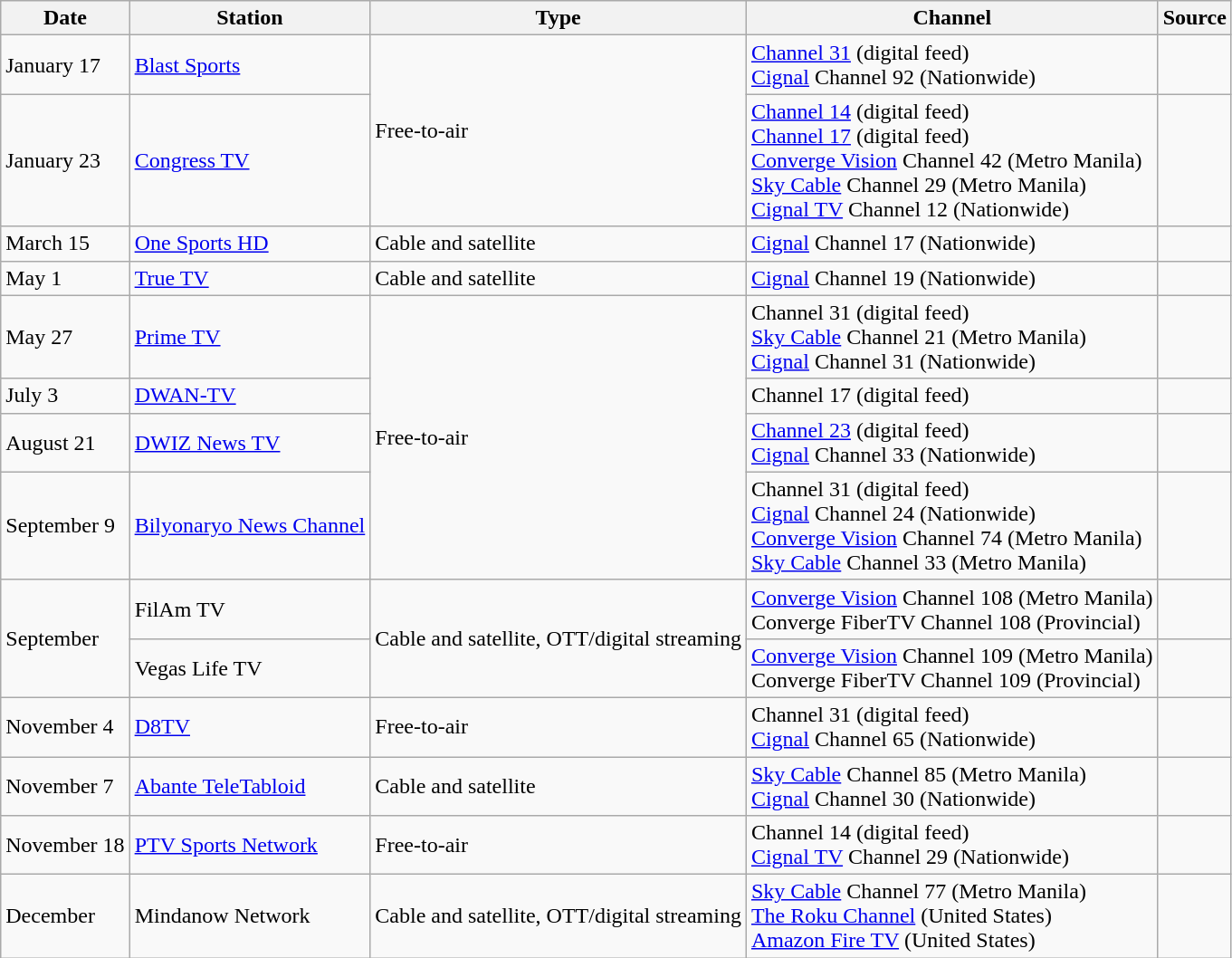<table class="wikitable">
<tr>
<th>Date</th>
<th>Station</th>
<th>Type</th>
<th>Channel</th>
<th>Source</th>
</tr>
<tr>
<td>January 17</td>
<td><a href='#'>Blast Sports</a></td>
<td rowspan="2">Free-to-air</td>
<td><a href='#'>Channel 31</a> (digital feed)<br><a href='#'>Cignal</a> Channel 92 (Nationwide)</td>
<td></td>
</tr>
<tr>
<td>January 23</td>
<td><a href='#'>Congress TV</a></td>
<td><a href='#'>Channel 14</a> (digital feed)<br><a href='#'>Channel 17</a> (digital feed)<br><a href='#'>Converge Vision</a> Channel 42 (Metro Manila)<br><a href='#'>Sky Cable</a> Channel 29 (Metro Manila)<br><a href='#'>Cignal TV</a> Channel 12 (Nationwide)</td>
<td></td>
</tr>
<tr>
<td>March 15</td>
<td><a href='#'>One Sports HD</a></td>
<td>Cable and satellite</td>
<td><a href='#'>Cignal</a> Channel 17 (Nationwide)</td>
<td></td>
</tr>
<tr>
<td>May 1</td>
<td><a href='#'>True TV</a></td>
<td>Cable and satellite</td>
<td><a href='#'>Cignal</a> Channel 19 (Nationwide)</td>
<td></td>
</tr>
<tr>
<td>May 27</td>
<td><a href='#'>Prime TV</a></td>
<td rowspan="4">Free-to-air</td>
<td>Channel 31 (digital feed)<br><a href='#'>Sky Cable</a> Channel 21 (Metro Manila)<br> <a href='#'>Cignal</a> Channel 31 (Nationwide)</td>
<td></td>
</tr>
<tr>
<td>July 3</td>
<td><a href='#'>DWAN-TV</a></td>
<td>Channel 17 (digital feed)</td>
<td></td>
</tr>
<tr>
<td>August 21</td>
<td><a href='#'>DWIZ News TV</a></td>
<td><a href='#'>Channel 23</a> (digital feed) <br><a href='#'>Cignal</a> Channel 33 (Nationwide)</td>
<td></td>
</tr>
<tr>
<td>September 9</td>
<td><a href='#'>Bilyonaryo News Channel</a></td>
<td>Channel 31 (digital feed)<br><a href='#'>Cignal</a> Channel 24 (Nationwide)<br><a href='#'>Converge Vision</a> Channel 74 (Metro Manila)<br><a href='#'>Sky Cable</a> Channel 33 (Metro Manila)</td>
<td></td>
</tr>
<tr>
<td rowspan="2">September</td>
<td>FilAm TV</td>
<td rowspan="2">Cable and satellite, OTT/digital streaming</td>
<td><a href='#'>Converge Vision</a> Channel 108 (Metro Manila)<br>Converge FiberTV Channel 108 (Provincial)</td>
<td></td>
</tr>
<tr>
<td>Vegas Life TV</td>
<td><a href='#'>Converge Vision</a> Channel 109 (Metro Manila)<br>Converge FiberTV Channel 109 (Provincial)</td>
<td></td>
</tr>
<tr>
<td>November 4</td>
<td><a href='#'>D8TV</a></td>
<td>Free-to-air</td>
<td>Channel 31 (digital feed) <br><a href='#'>Cignal</a> Channel 65 (Nationwide)</td>
<td></td>
</tr>
<tr>
<td>November 7</td>
<td><a href='#'>Abante TeleTabloid</a></td>
<td>Cable and satellite</td>
<td><a href='#'>Sky Cable</a> Channel 85 (Metro Manila)<br><a href='#'>Cignal</a> Channel 30 (Nationwide)</td>
<td></td>
</tr>
<tr>
<td>November 18</td>
<td><a href='#'>PTV Sports Network</a></td>
<td>Free-to-air</td>
<td>Channel 14 (digital feed)<br><a href='#'>Cignal TV</a> Channel 29 (Nationwide)</td>
<td></td>
</tr>
<tr>
<td>December</td>
<td>Mindanow Network</td>
<td>Cable and satellite, OTT/digital streaming</td>
<td><a href='#'>Sky Cable</a> Channel 77 (Metro Manila)<br><a href='#'>The Roku Channel</a> (United States)<br><a href='#'>Amazon Fire TV</a> (United States)</td>
<td></td>
</tr>
</table>
